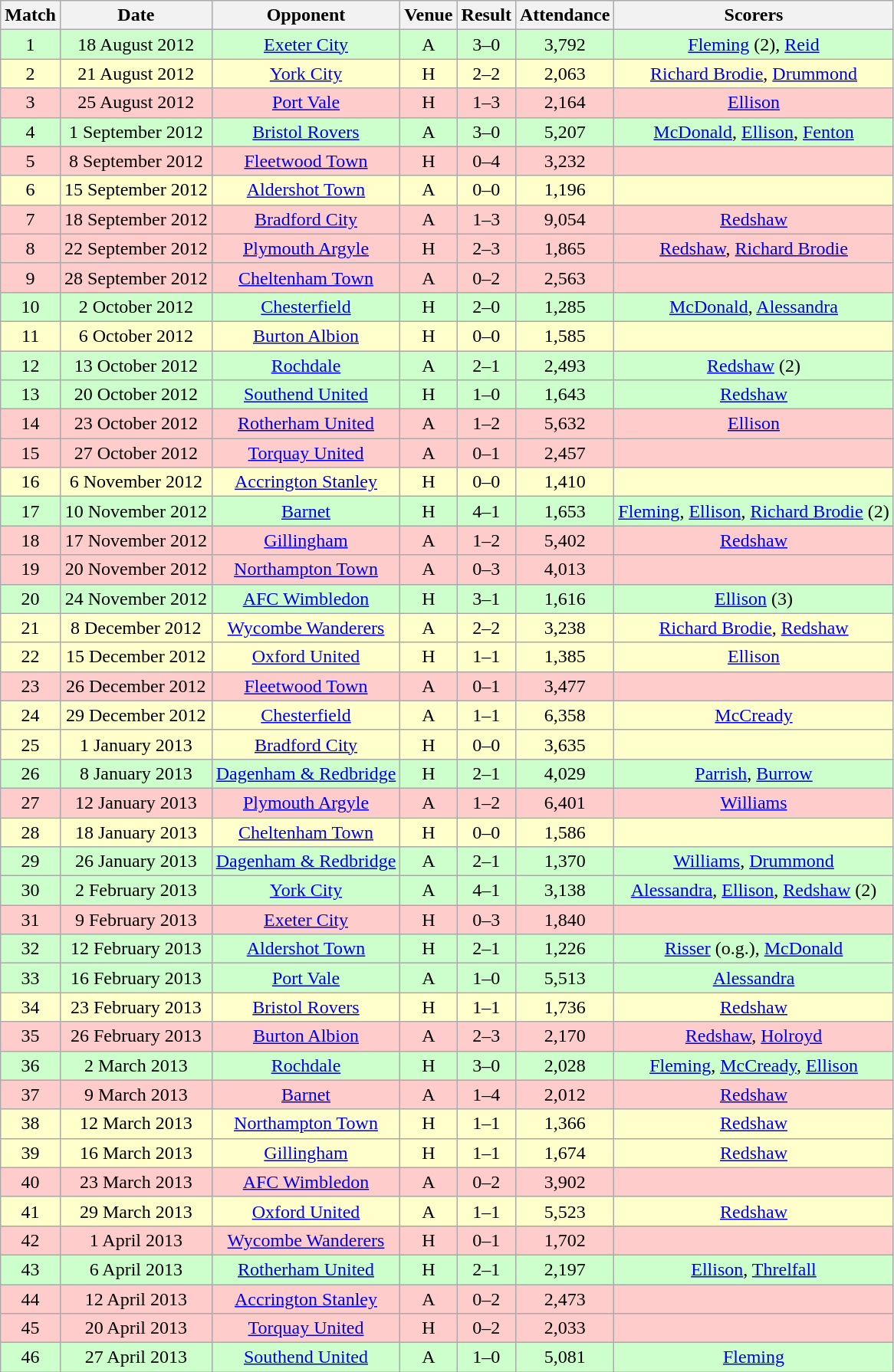<table class="wikitable " style="font-size:100%; text-align:center">
<tr>
<th>Match</th>
<th>Date</th>
<th>Opponent</th>
<th>Venue</th>
<th>Result</th>
<th>Attendance</th>
<th>Scorers</th>
</tr>
<tr style="background: #CCFFCC;">
<td>1</td>
<td>18 August 2012</td>
<td><a href='#'>Exeter City</a></td>
<td>A</td>
<td>3–0</td>
<td>3,792</td>
<td><a href='#'>Fleming</a> (2), <a href='#'>Reid</a></td>
</tr>
<tr style="background: #FFFFCC;">
<td>2</td>
<td>21 August 2012</td>
<td><a href='#'>York City</a></td>
<td>H</td>
<td>2–2</td>
<td>2,063</td>
<td><a href='#'>Richard Brodie</a>, <a href='#'>Drummond</a></td>
</tr>
<tr style="background: #FFCCCC;">
<td>3</td>
<td>25 August 2012</td>
<td><a href='#'>Port Vale</a></td>
<td>H</td>
<td>1–3</td>
<td>2,164</td>
<td><a href='#'>Ellison</a></td>
</tr>
<tr style="background: #CCFFCC;">
<td>4</td>
<td>1 September 2012</td>
<td><a href='#'>Bristol Rovers</a></td>
<td>A</td>
<td>3–0</td>
<td>5,207</td>
<td><a href='#'>McDonald</a>, <a href='#'>Ellison</a>, <a href='#'>Fenton</a></td>
</tr>
<tr style="background: #FFCCCC;">
<td>5</td>
<td>8 September 2012</td>
<td><a href='#'>Fleetwood Town</a></td>
<td>H</td>
<td>0–4</td>
<td>3,232</td>
<td></td>
</tr>
<tr style="background: #FFFFCC;">
<td>6</td>
<td>15 September 2012</td>
<td><a href='#'>Aldershot Town</a></td>
<td>A</td>
<td>0–0</td>
<td>1,196</td>
<td></td>
</tr>
<tr style="background: #FFCCCC;">
<td>7</td>
<td>18 September 2012</td>
<td><a href='#'>Bradford City</a></td>
<td>A</td>
<td>1–3</td>
<td>9,054</td>
<td><a href='#'>Redshaw</a></td>
</tr>
<tr style="background: #FFCCCC;">
<td>8</td>
<td>22 September 2012</td>
<td><a href='#'>Plymouth Argyle</a></td>
<td>H</td>
<td>2–3</td>
<td>1,865</td>
<td><a href='#'>Redshaw</a>, <a href='#'>Richard Brodie</a></td>
</tr>
<tr style="background: #FFCCCC;">
<td>9</td>
<td>28 September 2012</td>
<td><a href='#'>Cheltenham Town</a></td>
<td>A</td>
<td>0–2</td>
<td>2,563</td>
<td></td>
</tr>
<tr style="background: #CCFFCC;">
<td>10</td>
<td>2 October 2012</td>
<td><a href='#'>Chesterfield</a></td>
<td>H</td>
<td>2–0</td>
<td>1,285</td>
<td><a href='#'>McDonald</a>, <a href='#'>Alessandra</a></td>
</tr>
<tr style="background: #FFFFCC;">
<td>11</td>
<td>6 October 2012</td>
<td><a href='#'>Burton Albion</a></td>
<td>H</td>
<td>0–0</td>
<td>1,585</td>
<td></td>
</tr>
<tr style="background: #CCFFCC;">
<td>12</td>
<td>13 October 2012</td>
<td><a href='#'>Rochdale</a></td>
<td>A</td>
<td>2–1</td>
<td>2,493</td>
<td><a href='#'>Redshaw</a> (2)</td>
</tr>
<tr style="background: #CCFFCC;">
<td>13</td>
<td>20 October 2012</td>
<td><a href='#'>Southend United</a></td>
<td>H</td>
<td>1–0</td>
<td>1,643</td>
<td><a href='#'>Redshaw</a></td>
</tr>
<tr style="background: #FFCCCC;">
<td>14</td>
<td>23 October 2012</td>
<td><a href='#'>Rotherham United</a></td>
<td>A</td>
<td>1–2</td>
<td>5,632</td>
<td><a href='#'>Ellison</a></td>
</tr>
<tr style="background: #FFCCCC;">
<td>15</td>
<td>27 October 2012</td>
<td><a href='#'>Torquay United</a></td>
<td>A</td>
<td>0–1</td>
<td>2,457</td>
<td></td>
</tr>
<tr style="background: #FFFFCC;">
<td>16</td>
<td>6 November 2012</td>
<td><a href='#'>Accrington Stanley</a></td>
<td>H</td>
<td>0–0</td>
<td>1,410</td>
<td></td>
</tr>
<tr style="background: #CCFFCC;">
<td>17</td>
<td>10 November 2012</td>
<td><a href='#'>Barnet</a></td>
<td>H</td>
<td>4–1</td>
<td>1,653</td>
<td><a href='#'>Fleming</a>, <a href='#'>Ellison</a>, <a href='#'>Richard Brodie</a> (2)</td>
</tr>
<tr style="background: #FFCCCC;">
<td>18</td>
<td>17 November 2012</td>
<td><a href='#'>Gillingham</a></td>
<td>A</td>
<td>1–2</td>
<td>5,402</td>
<td><a href='#'>Redshaw</a></td>
</tr>
<tr style="background: #FFCCCC;">
<td>19</td>
<td>20 November 2012</td>
<td><a href='#'>Northampton Town</a></td>
<td>A</td>
<td>0–3</td>
<td>4,013</td>
<td></td>
</tr>
<tr style="background: #CCFFCC;">
<td>20</td>
<td>24 November 2012</td>
<td><a href='#'>AFC Wimbledon</a></td>
<td>H</td>
<td>3–1</td>
<td>1,616</td>
<td><a href='#'>Ellison</a> (3)</td>
</tr>
<tr style="background: #FFFFCC;">
<td>21</td>
<td>8 December 2012</td>
<td><a href='#'>Wycombe Wanderers</a></td>
<td>A</td>
<td>2–2</td>
<td>3,238</td>
<td><a href='#'>Richard Brodie</a>, <a href='#'>Redshaw</a></td>
</tr>
<tr style="background: #FFFFCC;">
<td>22</td>
<td>15 December 2012</td>
<td><a href='#'>Oxford United</a></td>
<td>H</td>
<td>1–1</td>
<td>1,385</td>
<td><a href='#'>Ellison</a></td>
</tr>
<tr style="background: #FFCCCC;">
<td>23</td>
<td>26 December 2012</td>
<td><a href='#'>Fleetwood Town</a></td>
<td>A</td>
<td>0–1</td>
<td>3,477</td>
<td></td>
</tr>
<tr style="background: #FFFFCC;">
<td>24</td>
<td>29 December 2012</td>
<td><a href='#'>Chesterfield</a></td>
<td>A</td>
<td>1–1</td>
<td>6,358</td>
<td><a href='#'>McCready</a></td>
</tr>
<tr style="background: #FFFFCC;">
<td>25</td>
<td>1 January 2013</td>
<td><a href='#'>Bradford City</a></td>
<td>H</td>
<td>0–0</td>
<td>3,635</td>
<td></td>
</tr>
<tr style="background: #CCFFCC;">
<td>26</td>
<td>8 January 2013</td>
<td><a href='#'>Dagenham & Redbridge</a></td>
<td>H</td>
<td>2–1</td>
<td>4,029</td>
<td><a href='#'>Parrish</a>, <a href='#'>Burrow</a></td>
</tr>
<tr style="background: #FFCCCC;">
<td>27</td>
<td>12 January 2013</td>
<td><a href='#'>Plymouth Argyle</a></td>
<td>A</td>
<td>1–2</td>
<td>6,401</td>
<td><a href='#'>Williams</a></td>
</tr>
<tr style="background: #FFFFCC;">
<td>28</td>
<td>18 January 2013</td>
<td><a href='#'>Cheltenham Town</a></td>
<td>H</td>
<td>0–0</td>
<td>1,586</td>
<td></td>
</tr>
<tr style="background: #CCFFCC;">
<td>29</td>
<td>26 January 2013</td>
<td><a href='#'>Dagenham & Redbridge</a></td>
<td>A</td>
<td>2–1</td>
<td>1,370</td>
<td><a href='#'>Williams</a>, <a href='#'>Drummond</a></td>
</tr>
<tr style="background: #CCFFCC;">
<td>30</td>
<td>2 February 2013</td>
<td><a href='#'>York City</a></td>
<td>A</td>
<td>4–1</td>
<td>3,138</td>
<td><a href='#'>Alessandra</a>, <a href='#'>Ellison</a>, <a href='#'>Redshaw</a> (2)</td>
</tr>
<tr style="background: #FFCCCC;">
<td>31</td>
<td>9 February 2013</td>
<td><a href='#'>Exeter City</a></td>
<td>H</td>
<td>0–3</td>
<td>1,840</td>
<td></td>
</tr>
<tr style="background: #CCFFCC;">
<td>32</td>
<td>12 February 2013</td>
<td><a href='#'>Aldershot Town</a></td>
<td>H</td>
<td>2–1</td>
<td>1,226</td>
<td><a href='#'>Risser</a> (o.g.), <a href='#'>McDonald</a></td>
</tr>
<tr style="background: #CCFFCC;">
<td>33</td>
<td>16 February 2013</td>
<td><a href='#'>Port Vale</a></td>
<td>A</td>
<td>1–0</td>
<td>5,513</td>
<td><a href='#'>Alessandra</a></td>
</tr>
<tr style="background: #FFFFCC;">
<td>34</td>
<td>23 February 2013</td>
<td><a href='#'>Bristol Rovers</a></td>
<td>H</td>
<td>1–1</td>
<td>1,736</td>
<td><a href='#'>Redshaw</a></td>
</tr>
<tr style="background: #FFCCCC;">
<td>35</td>
<td>26 February 2013</td>
<td><a href='#'>Burton Albion</a></td>
<td>A</td>
<td>2–3</td>
<td>2,170</td>
<td><a href='#'>Redshaw</a>, <a href='#'>Holroyd</a></td>
</tr>
<tr style="background: #CCFFCC;">
<td>36</td>
<td>2 March 2013</td>
<td><a href='#'>Rochdale</a></td>
<td>H</td>
<td>3–0</td>
<td>2,028</td>
<td><a href='#'>Fleming</a>, <a href='#'>McCready</a>, <a href='#'>Ellison</a></td>
</tr>
<tr style="background: #FFCCCC;">
<td>37</td>
<td>9 March 2013</td>
<td><a href='#'>Barnet</a></td>
<td>A</td>
<td>1–4</td>
<td>2,012</td>
<td><a href='#'>Redshaw</a></td>
</tr>
<tr style="background: #FFFFCC;">
<td>38</td>
<td>12 March 2013</td>
<td><a href='#'>Northampton Town</a></td>
<td>H</td>
<td>1–1</td>
<td>1,366</td>
<td><a href='#'>Redshaw</a></td>
</tr>
<tr style="background: #FFFFCC;">
<td>39</td>
<td>16 March 2013</td>
<td><a href='#'>Gillingham</a></td>
<td>H</td>
<td>1–1</td>
<td>1,674</td>
<td><a href='#'>Redshaw</a></td>
</tr>
<tr style="background: #FFCCCC;">
<td>40</td>
<td>23 March 2013</td>
<td><a href='#'>AFC Wimbledon</a></td>
<td>A</td>
<td>0–2</td>
<td>3,902</td>
<td></td>
</tr>
<tr style="background: #FFFFCC;">
<td>41</td>
<td>29 March 2013</td>
<td><a href='#'>Oxford United</a></td>
<td>A</td>
<td>1–1</td>
<td>5,523</td>
<td><a href='#'>Redshaw</a></td>
</tr>
<tr style="background: #FFCCCC;">
<td>42</td>
<td>1 April 2013</td>
<td><a href='#'>Wycombe Wanderers</a></td>
<td>H</td>
<td>0–1</td>
<td>1,702</td>
<td></td>
</tr>
<tr style="background: #CCFFCC;">
<td>43</td>
<td>6 April 2013</td>
<td><a href='#'>Rotherham United</a></td>
<td>H</td>
<td>2–1</td>
<td>2,197</td>
<td><a href='#'>Ellison</a>, <a href='#'>Threlfall</a></td>
</tr>
<tr style="background: #FFCCCC;">
<td>44</td>
<td>12 April 2013</td>
<td><a href='#'>Accrington Stanley</a></td>
<td>A</td>
<td>0–2</td>
<td>2,473</td>
<td></td>
</tr>
<tr style="background: #FFCCCC;">
<td>45</td>
<td>20 April 2013</td>
<td><a href='#'>Torquay United</a></td>
<td>H</td>
<td>0–2</td>
<td>2,033</td>
<td></td>
</tr>
<tr style="background: #CCFFCC;">
<td>46</td>
<td>27 April 2013</td>
<td><a href='#'>Southend United</a></td>
<td>A</td>
<td>1–0</td>
<td>5,081</td>
<td><a href='#'>Fleming</a></td>
</tr>
</table>
